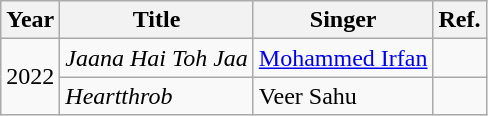<table class="wikitable sortable plainrowheaders" id="filmography">
<tr>
<th class="unsortable" scope="col">Year</th>
<th class="unsortable" scope="col">Title</th>
<th class="unsortable" scope="col">Singer</th>
<th class="unsortable" scope="col">Ref.</th>
</tr>
<tr>
<td rowspan="2">2022</td>
<td><em>Jaana Hai Toh Jaa</em></td>
<td><a href='#'>Mohammed Irfan</a></td>
<td></td>
</tr>
<tr>
<td><em>Heartthrob</em></td>
<td>Veer Sahu</td>
<td></td>
</tr>
</table>
